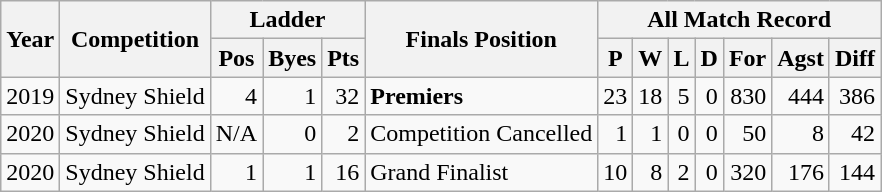<table class="wikitable" width="auto" style="text-align: right">
<tr>
<th rowspan=2>Year</th>
<th rowspan=2>Competition</th>
<th colspan=3>Ladder</th>
<th rowspan=2>Finals Position</th>
<th colspan=7>All Match Record</th>
</tr>
<tr>
<th>Pos</th>
<th>Byes</th>
<th>Pts</th>
<th>P</th>
<th>W</th>
<th>L</th>
<th>D</th>
<th>For</th>
<th>Agst</th>
<th>Diff</th>
</tr>
<tr>
<td>2019</td>
<td align=center>Sydney Shield</td>
<td>4</td>
<td>1</td>
<td>32</td>
<td align=left><strong>Premiers</strong></td>
<td>23</td>
<td>18</td>
<td>5</td>
<td>0</td>
<td>830</td>
<td>444</td>
<td>386</td>
</tr>
<tr>
<td>2020</td>
<td align=center>Sydney Shield</td>
<td>N/A</td>
<td>0</td>
<td>2</td>
<td align=left>Competition Cancelled</td>
<td>1</td>
<td>1</td>
<td>0</td>
<td>0</td>
<td>50</td>
<td>8</td>
<td>42</td>
</tr>
<tr>
<td>2020</td>
<td align=center>Sydney Shield</td>
<td>1</td>
<td>1</td>
<td>16</td>
<td align=left>Grand Finalist</td>
<td>10</td>
<td>8</td>
<td>2</td>
<td>0</td>
<td>320</td>
<td>176</td>
<td>144</td>
</tr>
</table>
